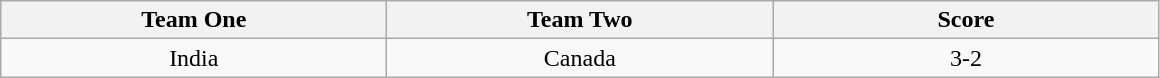<table class="wikitable" style="text-align: center">
<tr>
<th width=250>Team One</th>
<th width=250>Team Two</th>
<th width=250>Score</th>
</tr>
<tr>
<td> India</td>
<td> Canada</td>
<td>3-2</td>
</tr>
</table>
